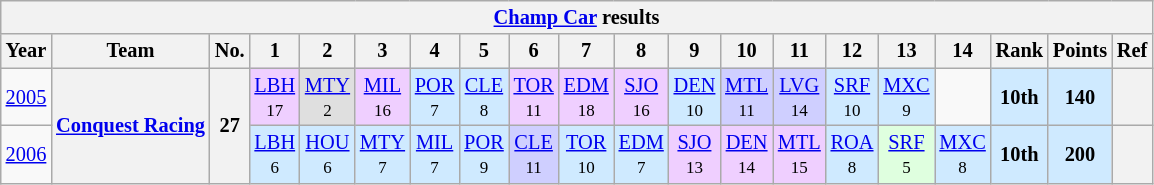<table class="wikitable" style="text-align:center; font-size:85%">
<tr>
<th colspan=45><a href='#'>Champ Car</a> results</th>
</tr>
<tr>
<th>Year</th>
<th>Team</th>
<th>No.</th>
<th>1</th>
<th>2</th>
<th>3</th>
<th>4</th>
<th>5</th>
<th>6</th>
<th>7</th>
<th>8</th>
<th>9</th>
<th>10</th>
<th>11</th>
<th>12</th>
<th>13</th>
<th>14</th>
<th>Rank</th>
<th>Points</th>
<th>Ref</th>
</tr>
<tr>
<td><a href='#'>2005</a></td>
<th rowspan=2><a href='#'>Conquest Racing</a></th>
<th rowspan=2>27</th>
<td style="background:#EFCFFF;"><a href='#'>LBH</a><br><small>17</small></td>
<td style="background:#DFDFDF;"><a href='#'>MTY</a><br><small>2</small></td>
<td style="background:#EFCFFF;"><a href='#'>MIL</a><br><small>16</small></td>
<td style="background:#CFEAFF;"><a href='#'>POR</a><br><small>7</small></td>
<td style="background:#CFEAFF;"><a href='#'>CLE</a><br><small>8</small></td>
<td style="background:#EFCFFF;"><a href='#'>TOR</a><br><small>11</small></td>
<td style="background:#EFCFFF;"><a href='#'>EDM</a><br><small>18</small></td>
<td style="background:#EFCFFF;"><a href='#'>SJO</a><br><small>16</small></td>
<td style="background:#CFEAFF;"><a href='#'>DEN</a><br><small>10</small></td>
<td style="background:#CFCFFF;"><a href='#'>MTL</a><br><small>11</small></td>
<td style="background:#CFCFFF;"><a href='#'>LVG</a><br><small>14</small></td>
<td style="background:#CFEAFF;"><a href='#'>SRF</a><br><small>10</small></td>
<td style="background:#CFEAFF;"><a href='#'>MXC</a><br><small>9</small></td>
<td> </td>
<td style="background:#CFEAFF;"><strong>10th</strong></td>
<td style="background:#CFEAFF;"><strong>140</strong></td>
<th></th>
</tr>
<tr>
<td><a href='#'>2006</a></td>
<td style="background:#CFEAFF;"><a href='#'>LBH</a><br><small>6</small></td>
<td style="background:#CFEAFF;"><a href='#'>HOU</a><br><small>6</small></td>
<td style="background:#CFEAFF;"><a href='#'>MTY</a><br><small>7 </small></td>
<td style="background:#CFEAFF;"><a href='#'>MIL</a><br><small>7</small></td>
<td style="background:#CFEAFF;"><a href='#'>POR</a><br><small>9</small></td>
<td style="background:#CFCFFF;"><a href='#'>CLE</a><br><small>11</small></td>
<td style="background:#CFEAFF;"><a href='#'>TOR</a><br><small>10</small></td>
<td style="background:#CFEAFF;"><a href='#'>EDM</a><br><small>7</small></td>
<td style="background:#EFCFFF;"><a href='#'>SJO</a><br><small>13</small></td>
<td style="background:#EFCFFF;"><a href='#'>DEN</a><br><small>14</small></td>
<td style="background:#EFCFFF;"><a href='#'>MTL</a><br><small>15</small></td>
<td style="background:#CFEAFF;"><a href='#'>ROA</a><br><small>8</small></td>
<td style="background:#DFFFDF;"><a href='#'>SRF</a><br><small>5</small></td>
<td style="background:#CFEAFF;"><a href='#'>MXC</a><br><small>8</small></td>
<td style="background:#CFEAFF;"><strong>10th</strong></td>
<td style="background:#CFEAFF;"><strong>200</strong></td>
<th></th>
</tr>
</table>
